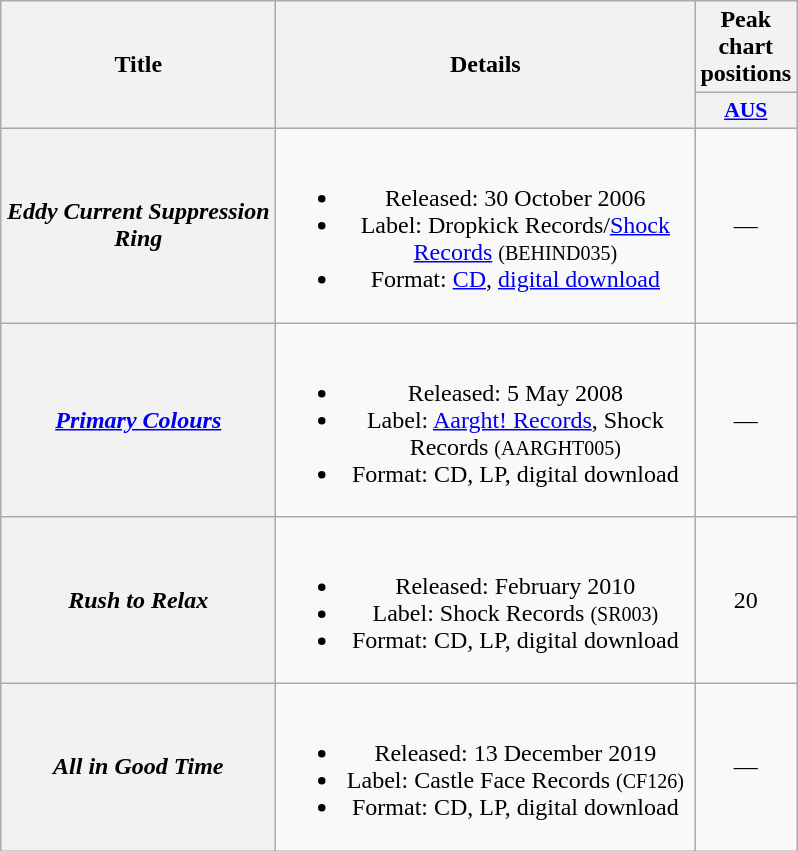<table class="wikitable plainrowheaders" style="text-align:center;" border="1">
<tr>
<th scope="col" rowspan="2" style="width:11em;">Title</th>
<th scope="col" rowspan="2" style="width:17em;">Details</th>
<th scope="col" colspan="1">Peak chart positions</th>
</tr>
<tr>
<th scope="col" style="width:3em;font-size:90%;"><a href='#'>AUS</a><br></th>
</tr>
<tr>
<th scope="row"><em>Eddy Current Suppression Ring</em></th>
<td><br><ul><li>Released: 30 October 2006</li><li>Label: Dropkick Records/<a href='#'>Shock Records</a> <small>(BEHIND035)</small></li><li>Format: <a href='#'>CD</a>, <a href='#'>digital download</a></li></ul></td>
<td>—</td>
</tr>
<tr>
<th scope="row"><em><a href='#'>Primary Colours</a></em></th>
<td><br><ul><li>Released: 5 May 2008</li><li>Label: <a href='#'>Aarght! Records</a>, Shock Records <small>(AARGHT005)</small></li><li>Format: CD, LP, digital download</li></ul></td>
<td>—</td>
</tr>
<tr>
<th scope="row"><em>Rush to Relax</em></th>
<td><br><ul><li>Released: February 2010</li><li>Label: Shock Records <small>(SR003)</small></li><li>Format: CD, LP, digital download</li></ul></td>
<td>20</td>
</tr>
<tr>
<th scope="row"><em>All in Good Time</em></th>
<td><br><ul><li>Released: 13 December 2019</li><li>Label: Castle Face Records <small>(CF126)</small></li><li>Format: CD, LP, digital download</li></ul></td>
<td>—</td>
</tr>
</table>
